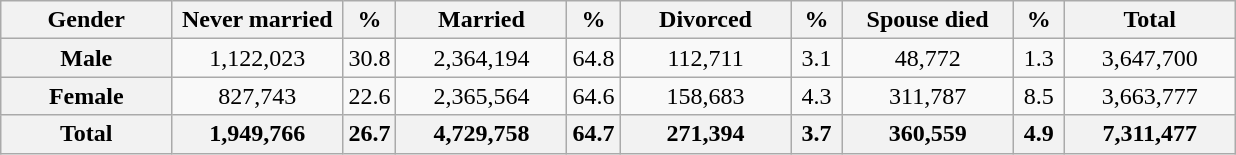<table class="wikitable">
<tr>
<th style="width:80pt;">Gender</th>
<th style="width:80pt;">Never married</th>
<th style="width:20pt;">%</th>
<th style="width:80pt;">Married</th>
<th style="width:20pt;">%</th>
<th style="width:80pt;">Divorced</th>
<th style="width:20pt;">%</th>
<th style="width:80pt;">Spouse died</th>
<th style="width:20pt;">%</th>
<th style="width:80pt;">Total</th>
</tr>
<tr>
<th style="width:80pt;">Male</th>
<td style="text-align:center;">1,122,023</td>
<td style="text-align:center;">30.8</td>
<td style="text-align:center;">2,364,194</td>
<td style="text-align:center;">64.8</td>
<td style="text-align:center;">112,711</td>
<td style="text-align:center;">3.1</td>
<td style="text-align:center;">48,772</td>
<td style="text-align:center;">1.3</td>
<td style="text-align:center;">3,647,700</td>
</tr>
<tr>
<th style="width:80pt;">Female</th>
<td style="text-align:center;">827,743</td>
<td style="text-align:center;">22.6</td>
<td style="text-align:center;">2,365,564</td>
<td style="text-align:center;">64.6</td>
<td style="text-align:center;">158,683</td>
<td style="text-align:center;">4.3</td>
<td style="text-align:center;">311,787</td>
<td style="text-align:center;">8.5</td>
<td style="text-align:center;">3,663,777</td>
</tr>
<tr>
<th>Total</th>
<th>1,949,766</th>
<th>26.7</th>
<th>4,729,758</th>
<th>64.7</th>
<th>271,394</th>
<th>3.7</th>
<th>360,559</th>
<th>4.9</th>
<th>7,311,477</th>
</tr>
</table>
